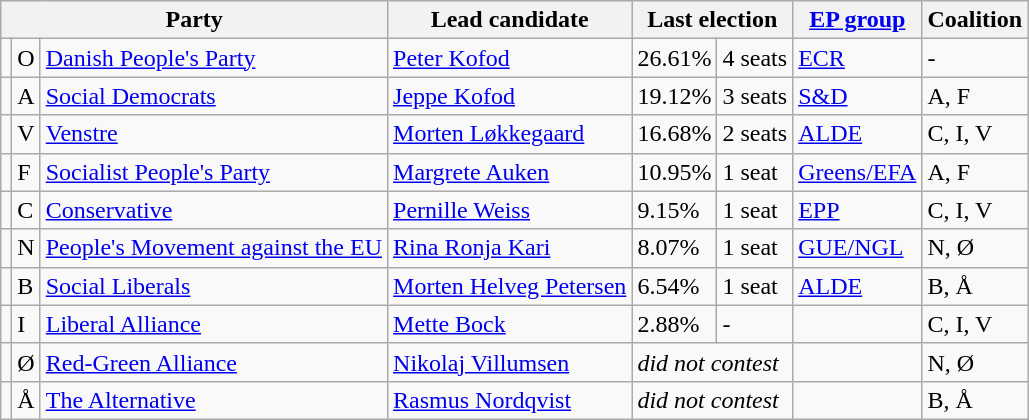<table class="wikitable">
<tr>
<th colspan=3>Party</th>
<th>Lead candidate</th>
<th colspan="2">Last election</th>
<th><a href='#'>EP group</a></th>
<th>Coalition</th>
</tr>
<tr>
<td bgcolor=></td>
<td>O</td>
<td><a href='#'>Danish People's Party</a></td>
<td><a href='#'>Peter Kofod</a></td>
<td>26.61%</td>
<td>4 seats</td>
<td><a href='#'>ECR</a></td>
<td>-</td>
</tr>
<tr>
<td bgcolor=></td>
<td>A</td>
<td><a href='#'>Social Democrats</a></td>
<td><a href='#'>Jeppe Kofod</a></td>
<td>19.12%</td>
<td>3 seats</td>
<td><a href='#'>S&D</a></td>
<td>A, F</td>
</tr>
<tr>
<td bgcolor=></td>
<td>V</td>
<td><a href='#'>Venstre</a></td>
<td><a href='#'>Morten Løkkegaard</a></td>
<td>16.68%</td>
<td>2 seats</td>
<td><a href='#'>ALDE</a></td>
<td>C, I, V</td>
</tr>
<tr>
<td bgcolor=></td>
<td>F</td>
<td><a href='#'>Socialist People's Party</a></td>
<td><a href='#'>Margrete Auken</a></td>
<td>10.95%</td>
<td>1 seat</td>
<td><a href='#'>Greens/EFA</a></td>
<td>A, F</td>
</tr>
<tr>
<td bgcolor=></td>
<td>C</td>
<td><a href='#'>Conservative</a></td>
<td><a href='#'>Pernille Weiss</a></td>
<td>9.15%</td>
<td>1 seat</td>
<td><a href='#'>EPP</a></td>
<td>C, I, V</td>
</tr>
<tr>
<td bgcolor=></td>
<td>N</td>
<td><a href='#'>People's Movement against the EU</a></td>
<td><a href='#'>Rina Ronja Kari</a></td>
<td>8.07%</td>
<td>1 seat</td>
<td><a href='#'>GUE/NGL</a></td>
<td>N, Ø</td>
</tr>
<tr>
<td bgcolor=></td>
<td>B</td>
<td><a href='#'>Social Liberals</a></td>
<td><a href='#'>Morten Helveg Petersen</a></td>
<td>6.54%</td>
<td>1 seat</td>
<td><a href='#'>ALDE</a></td>
<td>B, Å</td>
</tr>
<tr>
<td bgcolor=></td>
<td>I</td>
<td><a href='#'>Liberal Alliance</a></td>
<td><a href='#'>Mette Bock</a></td>
<td>2.88%</td>
<td>-</td>
<td></td>
<td>C, I, V</td>
</tr>
<tr>
<td bgcolor=></td>
<td>Ø</td>
<td><a href='#'>Red-Green Alliance</a></td>
<td><a href='#'>Nikolaj Villumsen</a></td>
<td colspan="2"><em>did not contest</em></td>
<td></td>
<td>N, Ø</td>
</tr>
<tr>
<td bgcolor=></td>
<td>Å</td>
<td><a href='#'>The Alternative</a></td>
<td><a href='#'>Rasmus Nordqvist</a></td>
<td colspan="2"><em>did not contest</em></td>
<td></td>
<td>B, Å</td>
</tr>
</table>
